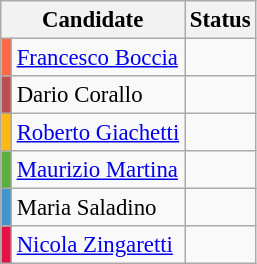<table class="wikitable" style="font-size:95%;text-align:right;">
<tr>
<th colspan=2>Candidate</th>
<th>Status</th>
</tr>
<tr>
<td style="color:inherit;background:#FF6A46"></td>
<td data-sort-value="Boccia, Francesco" style="text-align:left;"><a href='#'>Francesco Boccia</a></td>
<td></td>
</tr>
<tr>
<td style="background-color:#BB4E53;"></td>
<td data-sort-value="Corallo, Dario" style="text-align:left;">Dario Corallo</td>
<td></td>
</tr>
<tr>
<td style="color:inherit;background:#FBB917"></td>
<td data-sort-value="Giachetti, Roberto" style="text-align:left;"><a href='#'>Roberto Giachetti</a></td>
<td></td>
</tr>
<tr>
<td style="color:inherit;background:#5BAF3E"></td>
<td data-sort-value="Martina, Maurizio" style="text-align:left;"><a href='#'>Maurizio Martina</a></td>
<td></td>
</tr>
<tr>
<td style="background-color:#4095CB;"></td>
<td data-sort-value="Saladino, Maria" style="text-align:left;">Maria Saladino</td>
<td></td>
</tr>
<tr>
<td style="color:inherit;background:#E61247"></td>
<td data-sort-value="Zingaretti, Nicola" style="text-align:left;"><a href='#'>Nicola Zingaretti</a></td>
<td></td>
</tr>
</table>
